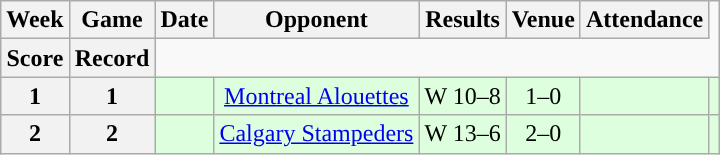<table class="wikitable" style="text-align:center">
<tr>
<th>Week</th>
<th>Game</th>
<th>Date</th>
<th>Opponent</th>
<th>Results</th>
<th>Venue</th>
<th>Attendance</th>
</tr>
<tr>
<th>Score</th>
<th>Record</th>
</tr>
<tr style="background:#ddffdd">
<th>1</th>
<th>1</th>
<td></td>
<td><a href='#'>Montreal Alouettes</a></td>
<td>W 10–8</td>
<td>1–0</td>
<td></td>
<td></td>
</tr>
<tr style="background:#ddffdd">
<th>2</th>
<th>2</th>
<td></td>
<td><a href='#'>Calgary Stampeders</a></td>
<td>W 13–6</td>
<td>2–0</td>
<td></td>
<td></td>
</tr>
</table>
